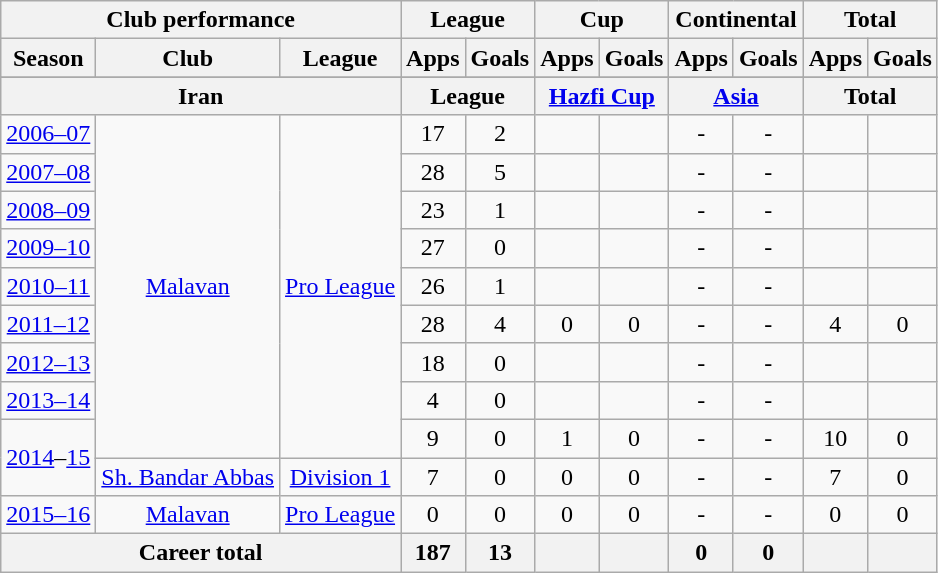<table class="wikitable" style="text-align:center">
<tr>
<th colspan=3>Club performance</th>
<th colspan=2>League</th>
<th colspan=2>Cup</th>
<th colspan=2>Continental</th>
<th colspan=2>Total</th>
</tr>
<tr>
<th>Season</th>
<th>Club</th>
<th>League</th>
<th>Apps</th>
<th>Goals</th>
<th>Apps</th>
<th>Goals</th>
<th>Apps</th>
<th>Goals</th>
<th>Apps</th>
<th>Goals</th>
</tr>
<tr>
</tr>
<tr>
<th colspan=3>Iran</th>
<th colspan=2>League</th>
<th colspan=2><a href='#'>Hazfi Cup</a></th>
<th colspan=2><a href='#'>Asia</a></th>
<th colspan=2>Total</th>
</tr>
<tr>
<td><a href='#'>2006–07</a></td>
<td rowspan="9"><a href='#'>Malavan</a></td>
<td rowspan="9"><a href='#'>Pro League</a></td>
<td>17</td>
<td>2</td>
<td></td>
<td></td>
<td>-</td>
<td>-</td>
<td></td>
<td></td>
</tr>
<tr>
<td><a href='#'>2007–08</a></td>
<td>28</td>
<td>5</td>
<td></td>
<td></td>
<td>-</td>
<td>-</td>
<td></td>
<td></td>
</tr>
<tr>
<td><a href='#'>2008–09</a></td>
<td>23</td>
<td>1</td>
<td></td>
<td></td>
<td>-</td>
<td>-</td>
<td></td>
<td></td>
</tr>
<tr>
<td><a href='#'>2009–10</a></td>
<td>27</td>
<td>0</td>
<td></td>
<td></td>
<td>-</td>
<td>-</td>
<td></td>
<td></td>
</tr>
<tr>
<td><a href='#'>2010–11</a></td>
<td>26</td>
<td>1</td>
<td></td>
<td></td>
<td>-</td>
<td>-</td>
<td></td>
<td></td>
</tr>
<tr>
<td><a href='#'>2011–12</a></td>
<td>28</td>
<td>4</td>
<td>0</td>
<td>0</td>
<td>-</td>
<td>-</td>
<td>4</td>
<td>0</td>
</tr>
<tr>
<td><a href='#'>2012–13</a></td>
<td>18</td>
<td>0</td>
<td></td>
<td></td>
<td>-</td>
<td>-</td>
<td></td>
<td></td>
</tr>
<tr>
<td><a href='#'>2013–14</a></td>
<td>4</td>
<td>0</td>
<td></td>
<td></td>
<td>-</td>
<td>-</td>
<td></td>
<td></td>
</tr>
<tr>
<td rowspan="2"><a href='#'>2014</a>–<a href='#'>15</a></td>
<td>9</td>
<td>0</td>
<td>1</td>
<td>0</td>
<td>-</td>
<td>-</td>
<td>10</td>
<td>0</td>
</tr>
<tr>
<td><a href='#'>Sh. Bandar Abbas</a></td>
<td><a href='#'>Division 1</a></td>
<td>7</td>
<td>0</td>
<td>0</td>
<td>0</td>
<td>-</td>
<td>-</td>
<td>7</td>
<td>0</td>
</tr>
<tr>
<td><a href='#'>2015–16</a></td>
<td><a href='#'>Malavan</a></td>
<td><a href='#'>Pro League</a></td>
<td>0</td>
<td>0</td>
<td>0</td>
<td>0</td>
<td>-</td>
<td>-</td>
<td>0</td>
<td>0</td>
</tr>
<tr>
<th colspan=3>Career total</th>
<th>187</th>
<th>13</th>
<th></th>
<th></th>
<th>0</th>
<th>0</th>
<th></th>
<th></th>
</tr>
</table>
